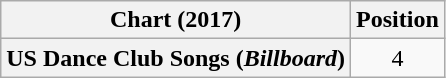<table class="wikitable plainrowheaders" style="text-align:center">
<tr>
<th scope="col">Chart (2017)</th>
<th scope="col">Position</th>
</tr>
<tr>
<th scope="row">US Dance Club Songs (<em>Billboard</em>)</th>
<td>4</td>
</tr>
</table>
